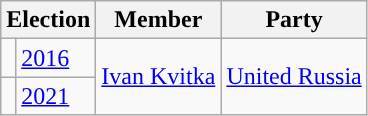<table class="wikitable">
<tr>
<th colspan="2">Election</th>
<th>Member</th>
<th>Party</th>
</tr>
<tr>
<td style="background-color: "></td>
<td><a href='#'>2016</a></td>
<td rowspan=2><a href='#'>Ivan Kvitka</a></td>
<td rowspan=2><a href='#'>United Russia</a></td>
</tr>
<tr>
<td style="background-color: "></td>
<td><a href='#'>2021</a></td>
</tr>
</table>
